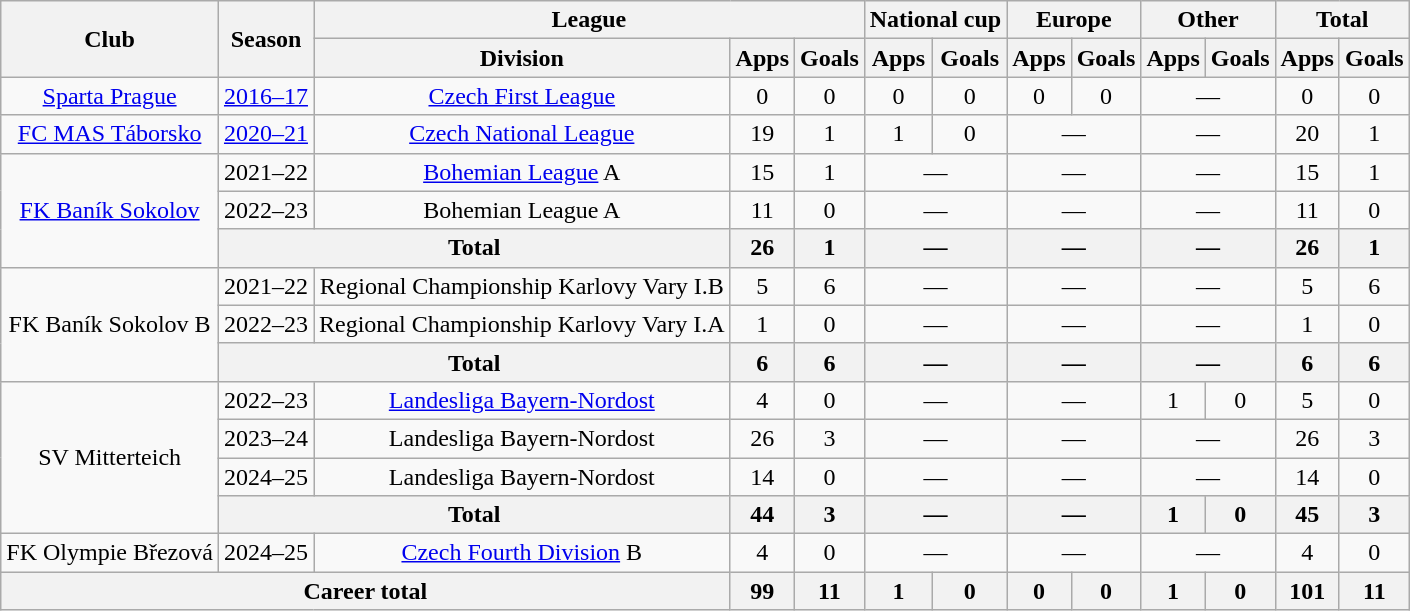<table class="wikitable" style="text-align: center;">
<tr>
<th rowspan="2">Club</th>
<th rowspan="2">Season</th>
<th colspan="3">League</th>
<th colspan="2">National cup</th>
<th colspan="2">Europe</th>
<th colspan="2">Other</th>
<th colspan="2">Total</th>
</tr>
<tr>
<th>Division</th>
<th>Apps</th>
<th>Goals</th>
<th>Apps</th>
<th>Goals</th>
<th>Apps</th>
<th>Goals</th>
<th>Apps</th>
<th>Goals</th>
<th>Apps</th>
<th>Goals</th>
</tr>
<tr>
<td><a href='#'>Sparta Prague</a></td>
<td><a href='#'>2016–17</a></td>
<td><a href='#'>Czech First League</a></td>
<td>0</td>
<td>0</td>
<td>0</td>
<td>0</td>
<td>0</td>
<td>0</td>
<td colspan="2">—</td>
<td>0</td>
<td>0</td>
</tr>
<tr>
<td><a href='#'>FC MAS Táborsko</a></td>
<td><a href='#'>2020–21</a></td>
<td><a href='#'>Czech National League</a></td>
<td>19</td>
<td>1</td>
<td>1</td>
<td>0</td>
<td colspan="2">—</td>
<td colspan="2">—</td>
<td>20</td>
<td>1</td>
</tr>
<tr>
<td rowspan="3"><a href='#'>FK Baník Sokolov</a></td>
<td>2021–22</td>
<td><a href='#'>Bohemian League</a> A</td>
<td>15</td>
<td>1</td>
<td colspan="2">—</td>
<td colspan="2">—</td>
<td colspan="2">—</td>
<td>15</td>
<td>1</td>
</tr>
<tr>
<td>2022–23</td>
<td>Bohemian League A</td>
<td>11</td>
<td>0</td>
<td colspan="2">—</td>
<td colspan="2">—</td>
<td colspan="2">—</td>
<td>11</td>
<td>0</td>
</tr>
<tr>
<th colspan="2">Total</th>
<th>26</th>
<th>1</th>
<th colspan="2">—</th>
<th colspan="2">—</th>
<th colspan="2">—</th>
<th>26</th>
<th>1</th>
</tr>
<tr>
<td rowspan="3">FK Baník Sokolov B</td>
<td>2021–22</td>
<td>Regional Championship Karlovy Vary I.B</td>
<td>5</td>
<td>6</td>
<td colspan="2">—</td>
<td colspan="2">—</td>
<td colspan="2">—</td>
<td>5</td>
<td>6</td>
</tr>
<tr>
<td>2022–23</td>
<td>Regional Championship Karlovy Vary I.A</td>
<td>1</td>
<td>0</td>
<td colspan="2">—</td>
<td colspan="2">—</td>
<td colspan="2">—</td>
<td>1</td>
<td>0</td>
</tr>
<tr>
<th colspan="2">Total</th>
<th>6</th>
<th>6</th>
<th colspan="2">—</th>
<th colspan="2">—</th>
<th colspan="2">—</th>
<th>6</th>
<th>6</th>
</tr>
<tr>
<td rowspan="4">SV Mitterteich</td>
<td>2022–23</td>
<td><a href='#'>Landesliga Bayern-Nordost</a></td>
<td>4</td>
<td>0</td>
<td colspan="2">—</td>
<td colspan="2">—</td>
<td>1</td>
<td>0</td>
<td>5</td>
<td>0</td>
</tr>
<tr>
<td>2023–24</td>
<td>Landesliga Bayern-Nordost</td>
<td>26</td>
<td>3</td>
<td colspan="2">—</td>
<td colspan="2">—</td>
<td colspan="2">—</td>
<td>26</td>
<td>3</td>
</tr>
<tr>
<td>2024–25</td>
<td>Landesliga Bayern-Nordost</td>
<td>14</td>
<td>0</td>
<td colspan="2">—</td>
<td colspan="2">—</td>
<td colspan="2">—</td>
<td>14</td>
<td>0</td>
</tr>
<tr>
<th colspan="2">Total</th>
<th>44</th>
<th>3</th>
<th colspan="2">—</th>
<th colspan="2">—</th>
<th>1</th>
<th>0</th>
<th>45</th>
<th>3</th>
</tr>
<tr>
<td>FK Olympie Březová</td>
<td>2024–25</td>
<td><a href='#'>Czech Fourth Division</a> B</td>
<td>4</td>
<td>0</td>
<td colspan="2">—</td>
<td colspan="2">—</td>
<td colspan="2">—</td>
<td>4</td>
<td>0</td>
</tr>
<tr>
<th colspan="3">Career total</th>
<th>99</th>
<th>11</th>
<th>1</th>
<th>0</th>
<th>0</th>
<th>0</th>
<th>1</th>
<th>0</th>
<th>101</th>
<th>11</th>
</tr>
</table>
